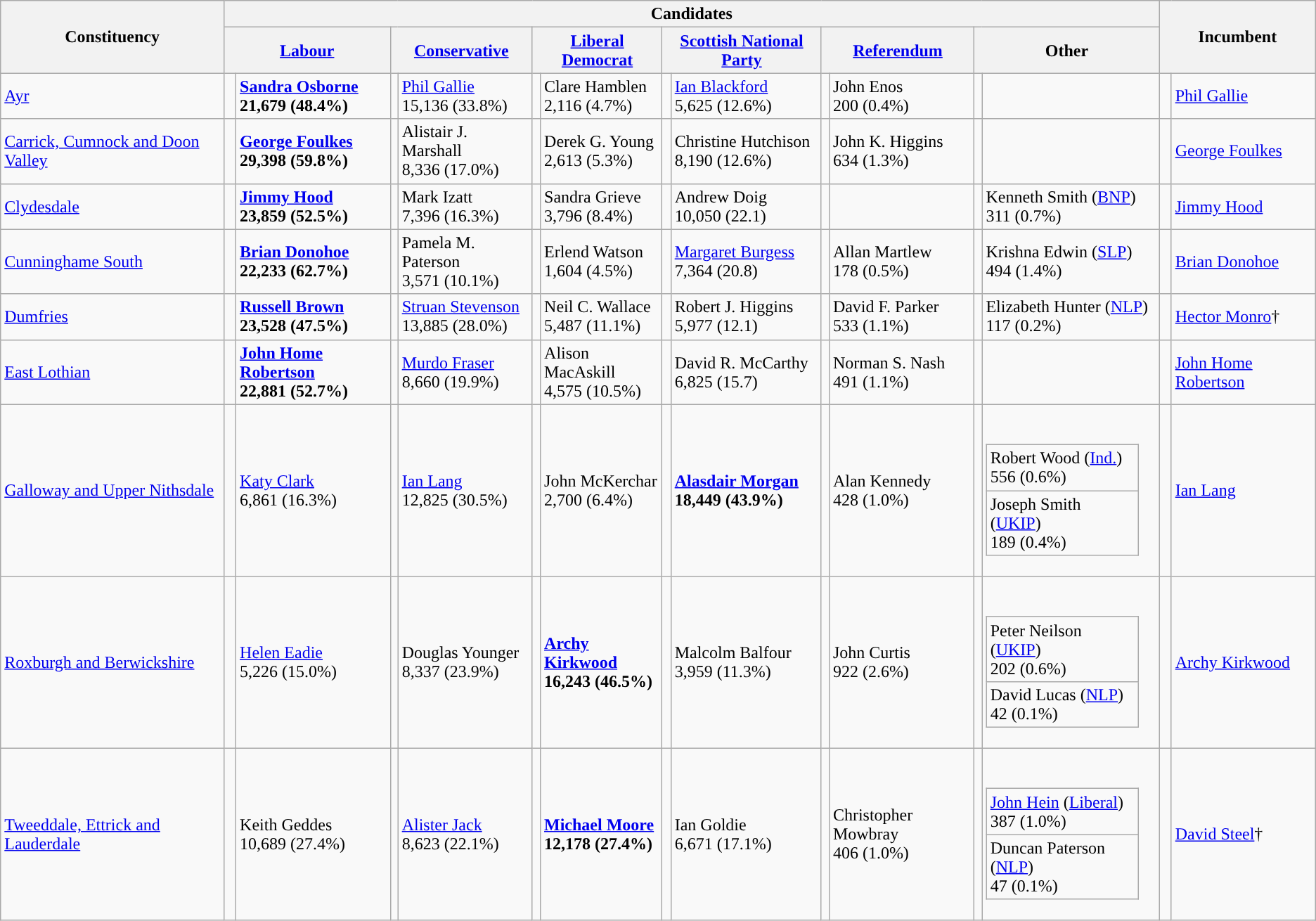<table class="wikitable">
<tr>
<th rowspan="2">Constituency</th>
<th colspan="12">Candidates</th>
<th colspan="2" rowspan="2">Incumbent</th>
</tr>
<tr>
<th colspan="2"><a href='#'>Labour</a></th>
<th colspan="2"><a href='#'>Conservative</a></th>
<th colspan="2"><a href='#'>Liberal Democrat</a></th>
<th colspan="2"><a href='#'>Scottish National Party</a></th>
<th colspan="2"><a href='#'>Referendum</a></th>
<th colspan="2">Other</th>
</tr>
<tr>
<td><a href='#'>Ayr</a></td>
<td style="color:inherit;background:"> </td>
<td><strong><a href='#'>Sandra Osborne</a></strong><br><strong>21,679 (48.4%)</strong></td>
<td></td>
<td><a href='#'>Phil Gallie</a><br>15,136 (33.8%)</td>
<td></td>
<td>Clare Hamblen<br>2,116 (4.7%)</td>
<td></td>
<td><a href='#'>Ian Blackford</a><br>5,625 (12.6%)</td>
<td></td>
<td>John Enos<br>200 (0.4%)</td>
<td></td>
<td></td>
<td style="color:inherit;background:"> </td>
<td><a href='#'>Phil Gallie</a></td>
</tr>
<tr>
<td><a href='#'>Carrick, Cumnock and Doon Valley</a></td>
<td style="color:inherit;background:"> </td>
<td><strong><a href='#'>George Foulkes</a></strong><br><strong>29,398 (59.8%)</strong></td>
<td></td>
<td>Alistair J. Marshall<br>8,336 (17.0%)</td>
<td></td>
<td>Derek G. Young<br>2,613 (5.3%)</td>
<td></td>
<td>Christine Hutchison<br>8,190 (12.6%)</td>
<td></td>
<td>John K. Higgins<br>634 (1.3%)</td>
<td></td>
<td></td>
<td style="color:inherit;background:"> </td>
<td><a href='#'>George Foulkes</a></td>
</tr>
<tr>
<td><a href='#'>Clydesdale</a></td>
<td style="color:inherit;background:"> </td>
<td><strong><a href='#'>Jimmy Hood</a></strong><br><strong>23,859 (52.5%)</strong></td>
<td></td>
<td>Mark Izatt<br>7,396 (16.3%)</td>
<td></td>
<td>Sandra Grieve<br>3,796 (8.4%)</td>
<td></td>
<td>Andrew Doig<br>10,050 (22.1)</td>
<td></td>
<td></td>
<td></td>
<td>Kenneth Smith (<a href='#'>BNP</a>)<br>311 (0.7%)</td>
<td style="color:inherit;background:"> </td>
<td><a href='#'>Jimmy Hood</a></td>
</tr>
<tr>
<td><a href='#'>Cunninghame South</a></td>
<td style="color:inherit;background:"> </td>
<td><strong><a href='#'>Brian Donohoe</a></strong><br><strong>22,233 (62.7%)</strong></td>
<td></td>
<td>Pamela M. Paterson<br>3,571 (10.1%)</td>
<td></td>
<td>Erlend Watson<br>1,604 (4.5%)</td>
<td></td>
<td><a href='#'>Margaret Burgess</a><br>7,364 (20.8)</td>
<td></td>
<td>Allan Martlew<br>178 (0.5%)</td>
<td></td>
<td>Krishna Edwin (<a href='#'>SLP</a>)<br>494 (1.4%)</td>
<td style="color:inherit;background:"> </td>
<td><a href='#'>Brian Donohoe</a></td>
</tr>
<tr>
<td><a href='#'>Dumfries</a></td>
<td style="color:inherit;background:"> </td>
<td><strong><a href='#'>Russell Brown</a></strong><br><strong>23,528 (47.5%)</strong></td>
<td></td>
<td><a href='#'>Struan Stevenson</a><br>13,885 (28.0%)</td>
<td></td>
<td>Neil C. Wallace<br>5,487 (11.1%)</td>
<td></td>
<td>Robert J. Higgins<br>5,977 (12.1)</td>
<td></td>
<td>David F. Parker<br>533 (1.1%)</td>
<td></td>
<td>Elizabeth Hunter (<a href='#'>NLP</a>)<br>117 (0.2%)</td>
<td style="color:inherit;background:"> </td>
<td><a href='#'>Hector Monro</a>†</td>
</tr>
<tr>
<td><a href='#'>East Lothian</a></td>
<td style="color:inherit;background:"> </td>
<td><strong><a href='#'>John Home Robertson</a></strong><br><strong>22,881 (52.7%)</strong></td>
<td></td>
<td><a href='#'>Murdo Fraser</a><br>8,660 (19.9%)</td>
<td></td>
<td>Alison MacAskill<br>4,575 (10.5%)</td>
<td></td>
<td>David R. McCarthy<br>6,825 (15.7)</td>
<td></td>
<td>Norman S. Nash<br>491 (1.1%)</td>
<td></td>
<td></td>
<td style="color:inherit;background:"> </td>
<td><a href='#'>John Home Robertson</a></td>
</tr>
<tr>
<td><a href='#'>Galloway and Upper Nithsdale</a></td>
<td></td>
<td><a href='#'>Katy Clark</a><br>6,861 (16.3%)</td>
<td></td>
<td><a href='#'>Ian Lang</a><br>12,825 (30.5%)</td>
<td></td>
<td>John McKerchar<br>2,700 (6.4%)</td>
<td style="color:inherit;background-color: "></td>
<td><strong><a href='#'>Alasdair Morgan</a></strong><br><strong>18,449 (43.9%)</strong></td>
<td></td>
<td>Alan Kennedy<br>428 (1.0%)</td>
<td></td>
<td><br><table class="wikitable">
<tr>
<td>Robert Wood (<a href='#'>Ind.</a>)<br>556 (0.6%)</td>
</tr>
<tr>
<td>Joseph Smith (<a href='#'>UKIP</a>)<br>189 (0.4%)</td>
</tr>
</table>
</td>
<td style="color:inherit;background:"> </td>
<td><a href='#'>Ian Lang</a></td>
</tr>
<tr>
<td><a href='#'>Roxburgh and Berwickshire</a></td>
<td></td>
<td><a href='#'>Helen Eadie</a><br>5,226 (15.0%)</td>
<td></td>
<td>Douglas Younger<br>8,337 (23.9%)</td>
<td style="color:inherit;background:"></td>
<td><strong><a href='#'>Archy Kirkwood</a></strong><br><strong>16,243 (46.5%)</strong></td>
<td></td>
<td>Malcolm Balfour<br>3,959 (11.3%)</td>
<td></td>
<td>John Curtis<br>922 (2.6%)</td>
<td></td>
<td><br><table class="wikitable">
<tr>
<td>Peter Neilson (<a href='#'>UKIP</a>)<br>202 (0.6%)</td>
</tr>
<tr>
<td>David Lucas (<a href='#'>NLP</a>)<br>42 (0.1%)</td>
</tr>
</table>
</td>
<td style="color:inherit;background:"></td>
<td><a href='#'>Archy Kirkwood</a></td>
</tr>
<tr>
<td><a href='#'>Tweeddale, Ettrick and Lauderdale</a></td>
<td></td>
<td>Keith Geddes<br>10,689 (27.4%)</td>
<td></td>
<td><a href='#'>Alister Jack</a><br>8,623 (22.1%)</td>
<td style="color:inherit;background:"></td>
<td><strong><a href='#'>Michael Moore</a></strong><br><strong>12,178 (27.4%)</strong></td>
<td></td>
<td>Ian Goldie<br>6,671 (17.1%)</td>
<td></td>
<td>Christopher Mowbray<br>406 (1.0%)</td>
<td></td>
<td><br><table class="wikitable">
<tr>
<td><a href='#'>John Hein</a> (<a href='#'>Liberal</a>)<br>387 (1.0%)</td>
</tr>
<tr>
<td>Duncan Paterson (<a href='#'>NLP</a>)<br>47 (0.1%)</td>
</tr>
</table>
</td>
<td style="color:inherit;background:"></td>
<td><a href='#'>David Steel</a>†</td>
</tr>
</table>
